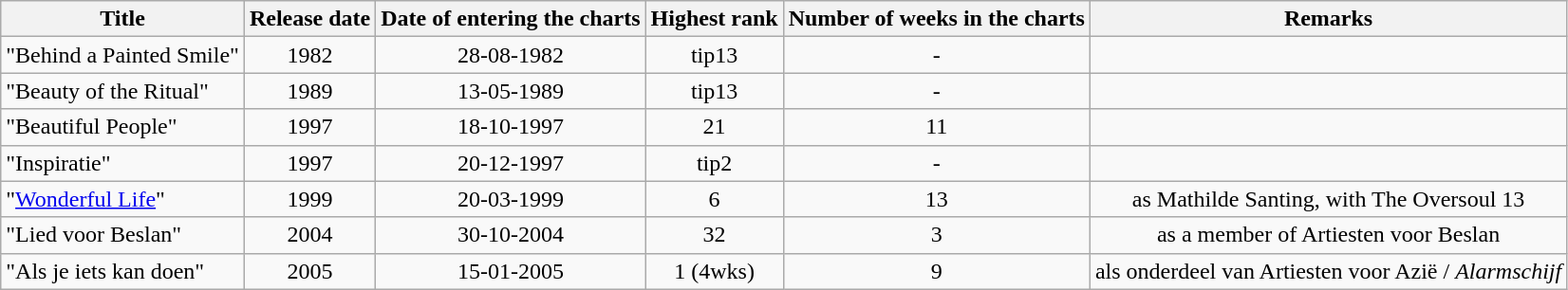<table class="wikitable" style="text-align:center;">
<tr>
<th>Title</th>
<th>Release date</th>
<th>Date of entering the charts</th>
<th>Highest rank</th>
<th>Number of weeks in the charts</th>
<th>Remarks</th>
</tr>
<tr align=center>
<td align=left>"Behind a Painted Smile"</td>
<td>1982</td>
<td>28-08-1982</td>
<td>tip13</td>
<td>-</td>
<td></td>
</tr>
<tr align=center>
<td align=left>"Beauty of the Ritual"</td>
<td>1989</td>
<td>13-05-1989</td>
<td>tip13</td>
<td>-</td>
<td></td>
</tr>
<tr align=center>
<td align=left>"Beautiful People"</td>
<td>1997</td>
<td>18-10-1997</td>
<td>21</td>
<td>11</td>
<td></td>
</tr>
<tr align=center>
<td align=left>"Inspiratie"</td>
<td>1997</td>
<td>20-12-1997</td>
<td>tip2</td>
<td>-</td>
<td></td>
</tr>
<tr align=center>
<td align=left>"<a href='#'>Wonderful Life</a>"</td>
<td>1999</td>
<td>20-03-1999</td>
<td>6</td>
<td>13</td>
<td>as Mathilde Santing, with The Oversoul 13</td>
</tr>
<tr align=center>
<td align=left>"Lied voor Beslan"</td>
<td>2004</td>
<td>30-10-2004</td>
<td>32</td>
<td>3</td>
<td>as a member of Artiesten voor Beslan</td>
</tr>
<tr align=center>
<td align=left>"Als je iets kan doen"</td>
<td>2005</td>
<td>15-01-2005</td>
<td>1 (4wks)</td>
<td>9</td>
<td>als onderdeel van Artiesten voor Azië / <em>Alarmschijf</em></td>
</tr>
</table>
